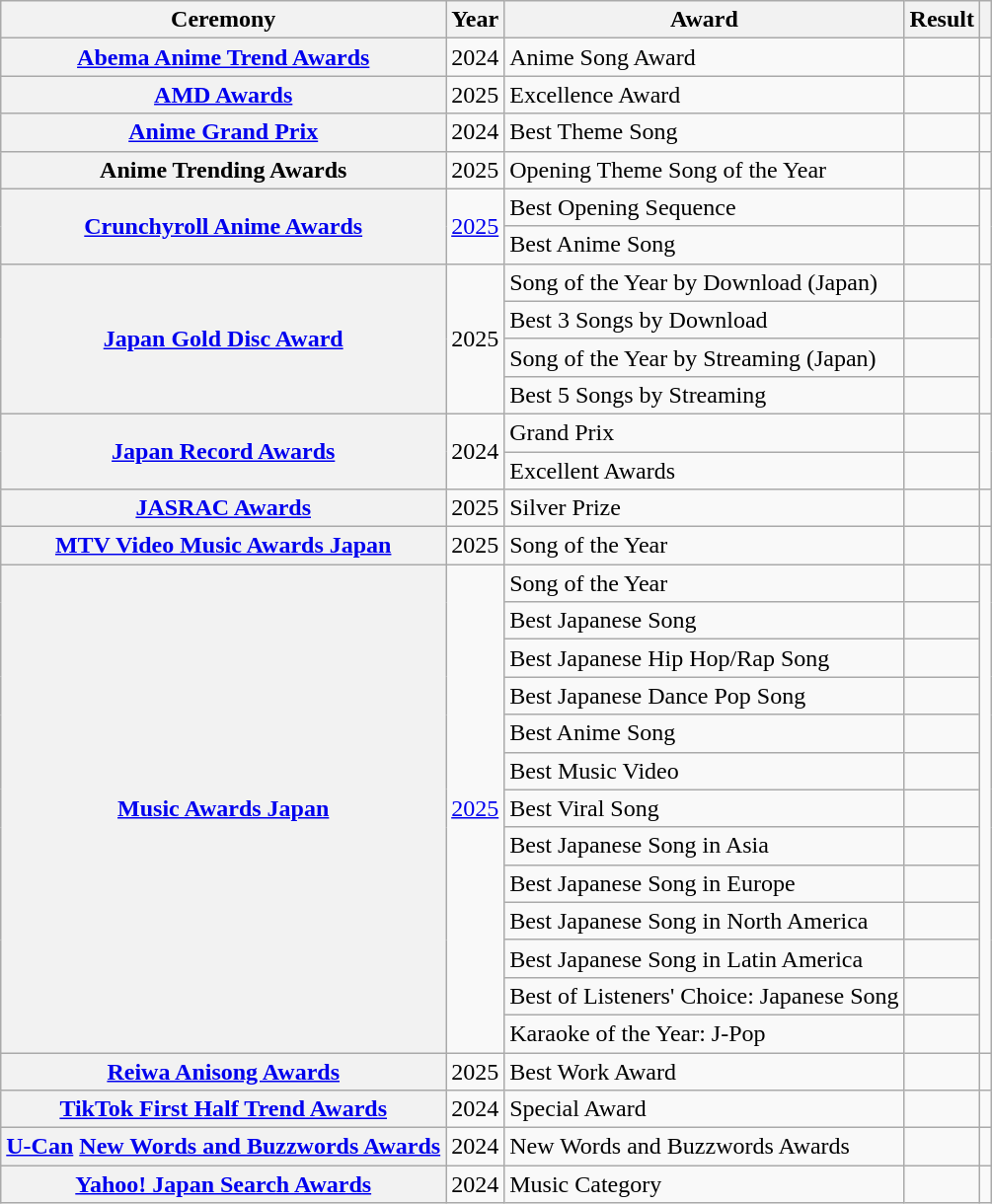<table class="wikitable plainrowheaders">
<tr>
<th scope="col">Ceremony</th>
<th scope="col">Year</th>
<th scope="col">Award</th>
<th scope="col">Result</th>
<th scope="col" class="unsortable"></th>
</tr>
<tr>
<th scope="row"><a href='#'>Abema Anime Trend Awards</a></th>
<td style="text-align:center">2024</td>
<td>Anime Song Award</td>
<td></td>
<td style="text-align:center"></td>
</tr>
<tr>
<th scope="row"><a href='#'>AMD Awards</a></th>
<td style="text-align:center">2025</td>
<td>Excellence Award</td>
<td></td>
<td style="text-align:center"></td>
</tr>
<tr>
<th scope="row"><a href='#'>Anime Grand Prix</a></th>
<td style="text-align:center">2024</td>
<td>Best Theme Song</td>
<td></td>
<td style="text-align:center"></td>
</tr>
<tr>
<th scope="row">Anime Trending Awards</th>
<td style="text-align:center">2025</td>
<td>Opening Theme Song of the Year</td>
<td></td>
<td style="text-align:center"></td>
</tr>
<tr>
<th scope="row" rowspan="2"><a href='#'>Crunchyroll Anime Awards</a></th>
<td style="text-align:center" rowspan="2"><a href='#'>2025</a></td>
<td>Best Opening Sequence</td>
<td></td>
<td style="text-align:center" rowspan="2"></td>
</tr>
<tr>
<td>Best Anime Song</td>
<td></td>
</tr>
<tr>
<th scope="row" rowspan="4"><a href='#'>Japan Gold Disc Award</a></th>
<td style="text-align:center" rowspan="4">2025</td>
<td>Song of the Year by Download (Japan)</td>
<td></td>
<td style="text-align:center" rowspan="4"></td>
</tr>
<tr>
<td>Best 3 Songs by Download</td>
<td></td>
</tr>
<tr>
<td>Song of the Year by Streaming (Japan)</td>
<td></td>
</tr>
<tr>
<td>Best 5 Songs by Streaming</td>
<td></td>
</tr>
<tr>
<th scope="row" rowspan=2"><a href='#'>Japan Record Awards</a></th>
<td style="text-align:center" rowspan=2">2024</td>
<td>Grand Prix</td>
<td></td>
<td style="text-align:center" rowspan=2"></td>
</tr>
<tr>
<td>Excellent Awards</td>
<td></td>
</tr>
<tr>
<th scope="row"><a href='#'>JASRAC Awards</a></th>
<td style="text-align:center">2025</td>
<td>Silver Prize</td>
<td></td>
<td style="text-align:center"></td>
</tr>
<tr>
<th scope="row"><a href='#'>MTV Video Music Awards Japan</a></th>
<td style="text-align:center">2025</td>
<td>Song of the Year</td>
<td></td>
<td style="text-align:center"></td>
</tr>
<tr>
<th scope="row" rowspan="13"><a href='#'>Music Awards Japan</a></th>
<td style="text-align:center" rowspan="13"><a href='#'>2025</a></td>
<td>Song of the Year</td>
<td></td>
<td style="text-align:center" rowspan="13"><br><br><br></td>
</tr>
<tr>
<td>Best Japanese Song</td>
<td></td>
</tr>
<tr>
<td>Best Japanese Hip Hop/Rap Song</td>
<td></td>
</tr>
<tr>
<td>Best Japanese Dance Pop Song</td>
<td></td>
</tr>
<tr>
<td>Best Anime Song</td>
<td></td>
</tr>
<tr>
<td>Best Music Video</td>
<td></td>
</tr>
<tr>
<td>Best Viral Song</td>
<td></td>
</tr>
<tr>
<td>Best Japanese Song in Asia</td>
<td></td>
</tr>
<tr>
<td>Best Japanese Song in Europe</td>
<td></td>
</tr>
<tr>
<td>Best Japanese Song in North America</td>
<td></td>
</tr>
<tr>
<td>Best Japanese Song in Latin America</td>
<td></td>
</tr>
<tr>
<td>Best of Listeners' Choice: Japanese Song</td>
<td></td>
</tr>
<tr>
<td>Karaoke of the Year: J-Pop</td>
<td></td>
</tr>
<tr>
<th scope="row"><a href='#'>Reiwa Anisong Awards</a></th>
<td style="text-align:center">2025</td>
<td>Best Work Award</td>
<td></td>
<td style="text-align:center"></td>
</tr>
<tr>
<th scope="row"><a href='#'>TikTok First Half Trend Awards</a></th>
<td style="text-align:center">2024</td>
<td>Special Award</td>
<td></td>
<td style="text-align:center"></td>
</tr>
<tr>
<th scope="row"><a href='#'>U-Can</a> <a href='#'>New Words and Buzzwords Awards</a></th>
<td style="text-align:center">2024</td>
<td>New Words and Buzzwords Awards</td>
<td></td>
<td style="text-align:center"></td>
</tr>
<tr>
<th scope="row"><a href='#'>Yahoo! Japan Search Awards</a></th>
<td style="text-align:center">2024</td>
<td>Music Category</td>
<td></td>
<td style="text-align:center"></td>
</tr>
</table>
